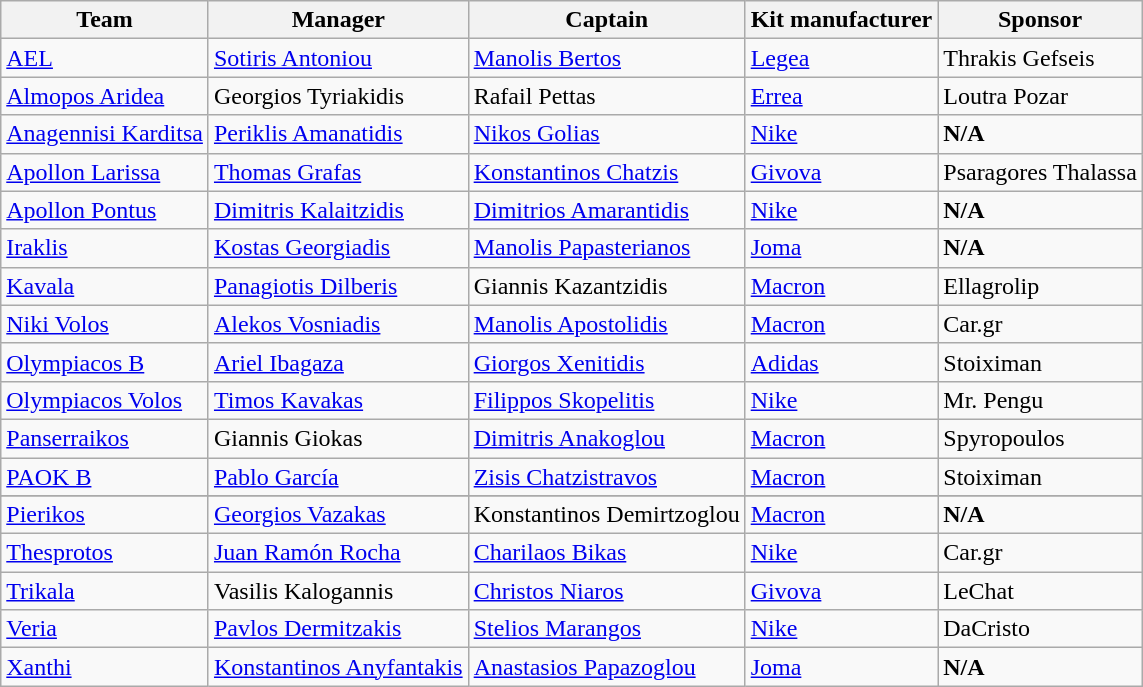<table class="wikitable sortable" style="text-align: left;">
<tr>
<th>Team</th>
<th>Manager</th>
<th>Captain</th>
<th>Kit manufacturer</th>
<th>Sponsor</th>
</tr>
<tr>
<td><a href='#'>AEL</a></td>
<td> <a href='#'>Sotiris Antoniou</a></td>
<td> <a href='#'>Manolis Bertos</a></td>
<td><a href='#'>Legea</a></td>
<td>Thrakis Gefseis</td>
</tr>
<tr>
<td><a href='#'>Almopos Aridea</a></td>
<td> Georgios Tyriakidis</td>
<td> Rafail Pettas</td>
<td><a href='#'>Errea</a></td>
<td>Loutra Pozar</td>
</tr>
<tr>
<td><a href='#'>Anagennisi Karditsa</a></td>
<td> <a href='#'>Periklis Amanatidis</a></td>
<td> <a href='#'>Nikos Golias</a></td>
<td><a href='#'>Nike</a></td>
<td><strong>N/A</strong></td>
</tr>
<tr>
<td><a href='#'>Apollon Larissa</a></td>
<td> <a href='#'>Thomas Grafas</a></td>
<td> <a href='#'>Konstantinos Chatzis</a></td>
<td><a href='#'>Givova</a></td>
<td>Psaragores Thalassa</td>
</tr>
<tr>
<td><a href='#'>Apollon Pontus</a></td>
<td> <a href='#'>Dimitris Kalaitzidis</a></td>
<td> <a href='#'>Dimitrios Amarantidis</a></td>
<td><a href='#'>Nike</a></td>
<td><strong>N/A</strong></td>
</tr>
<tr>
<td><a href='#'>Iraklis</a></td>
<td> <a href='#'>Kostas Georgiadis</a></td>
<td> <a href='#'>Manolis Papasterianos</a></td>
<td><a href='#'>Joma</a></td>
<td><strong>N/A</strong></td>
</tr>
<tr>
<td><a href='#'>Kavala</a></td>
<td> <a href='#'>Panagiotis Dilberis</a></td>
<td> Giannis Kazantzidis</td>
<td><a href='#'>Macron</a></td>
<td>Ellagrolip</td>
</tr>
<tr>
<td><a href='#'>Niki Volos</a></td>
<td> <a href='#'>Alekos Vosniadis</a></td>
<td> <a href='#'>Manolis Apostolidis</a></td>
<td><a href='#'>Macron</a></td>
<td>Car.gr</td>
</tr>
<tr>
<td><a href='#'>Olympiacos B</a></td>
<td> <a href='#'>Ariel Ibagaza</a></td>
<td> <a href='#'>Giorgos Xenitidis</a></td>
<td><a href='#'>Adidas</a></td>
<td>Stoiximan</td>
</tr>
<tr>
<td><a href='#'>Olympiacos Volos</a></td>
<td> <a href='#'>Timos Kavakas</a></td>
<td> <a href='#'>Filippos Skopelitis</a></td>
<td><a href='#'>Nike</a></td>
<td>Mr. Pengu</td>
</tr>
<tr>
<td><a href='#'>Panserraikos</a></td>
<td> Giannis Giokas</td>
<td> <a href='#'>Dimitris Anakoglou</a></td>
<td><a href='#'>Macron</a></td>
<td>Spyropoulos</td>
</tr>
<tr>
<td><a href='#'>PAOK B</a></td>
<td> <a href='#'>Pablo García</a></td>
<td> <a href='#'>Zisis Chatzistravos</a></td>
<td><a href='#'>Macron</a></td>
<td>Stoiximan</td>
</tr>
<tr>
</tr>
<tr>
<td><a href='#'>Pierikos</a></td>
<td> <a href='#'>Georgios Vazakas</a></td>
<td> Konstantinos Demirtzoglou</td>
<td><a href='#'>Macron</a></td>
<td><strong>N/A</strong></td>
</tr>
<tr>
<td><a href='#'>Thesprotos</a></td>
<td> <a href='#'>Juan Ramón Rocha</a></td>
<td> <a href='#'>Charilaos Bikas</a></td>
<td><a href='#'>Nike</a></td>
<td>Car.gr</td>
</tr>
<tr>
<td><a href='#'>Trikala</a></td>
<td> Vasilis Kalogannis</td>
<td> <a href='#'>Christos Niaros</a></td>
<td><a href='#'>Givova</a></td>
<td>LeChat</td>
</tr>
<tr>
<td><a href='#'>Veria</a></td>
<td> <a href='#'>Pavlos Dermitzakis</a></td>
<td> <a href='#'>Stelios Marangos</a></td>
<td><a href='#'>Nike</a></td>
<td>DaCristo</td>
</tr>
<tr>
<td><a href='#'>Xanthi</a></td>
<td> <a href='#'>Konstantinos Anyfantakis</a></td>
<td> <a href='#'>Anastasios Papazoglou</a></td>
<td><a href='#'>Joma</a></td>
<td><strong>N/A</strong></td>
</tr>
</table>
